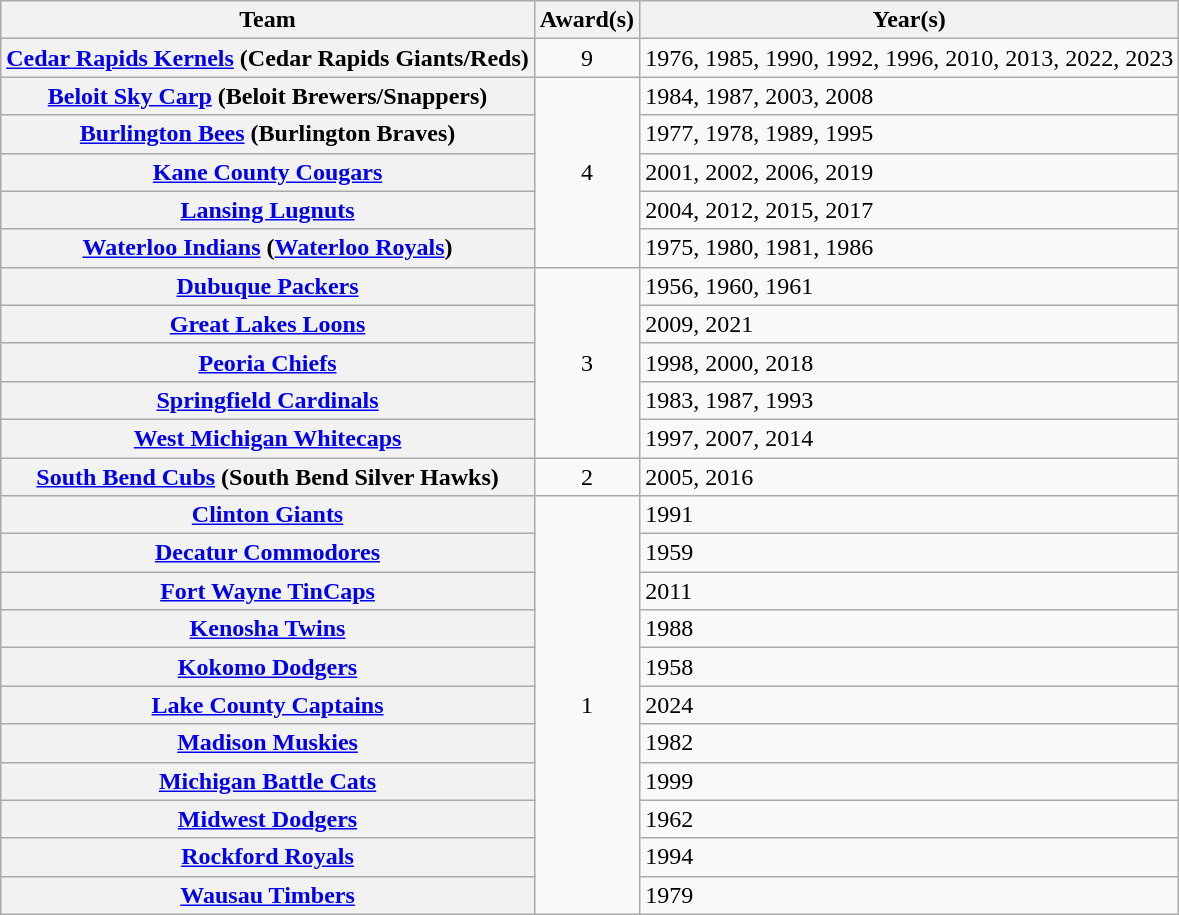<table class="wikitable sortable plainrowheaders" style="text-align:left">
<tr>
<th scope="col">Team</th>
<th scope="col">Award(s)</th>
<th scope="col">Year(s)</th>
</tr>
<tr>
<th scope="row"><strong><a href='#'>Cedar Rapids Kernels</a></strong> (Cedar Rapids Giants/Reds)</th>
<td style="text-align:center">9</td>
<td>1976, 1985, 1990, 1992, 1996, 2010, 2013, 2022, 2023</td>
</tr>
<tr>
<th scope="row"><strong><a href='#'>Beloit Sky Carp</a></strong> (Beloit Brewers/Snappers)</th>
<td style="text-align:center" rowspan="5">4</td>
<td>1984, 1987, 2003, 2008</td>
</tr>
<tr>
<th scope="row"><a href='#'>Burlington Bees</a> (Burlington Braves)</th>
<td>1977, 1978, 1989, 1995</td>
</tr>
<tr>
<th scope="row"><a href='#'>Kane County Cougars</a></th>
<td>2001, 2002, 2006, 2019</td>
</tr>
<tr>
<th scope="row"><strong><a href='#'>Lansing Lugnuts</a></strong></th>
<td>2004, 2012, 2015, 2017</td>
</tr>
<tr>
<th scope="row"><a href='#'>Waterloo Indians</a> (<a href='#'>Waterloo Royals</a>)</th>
<td>1975, 1980, 1981, 1986</td>
</tr>
<tr>
<th scope="row"><a href='#'>Dubuque Packers</a></th>
<td style="text-align:center" rowspan="5">3</td>
<td>1956, 1960, 1961</td>
</tr>
<tr>
<th scope="row"><strong><a href='#'>Great Lakes Loons</a></strong></th>
<td>2009, 2021</td>
</tr>
<tr>
<th scope="row"><strong><a href='#'>Peoria Chiefs</a></strong></th>
<td>1998, 2000, 2018</td>
</tr>
<tr>
<th scope="row"><a href='#'>Springfield Cardinals</a></th>
<td>1983, 1987, 1993</td>
</tr>
<tr>
<th scope="row"><strong><a href='#'>West Michigan Whitecaps</a></strong></th>
<td>1997, 2007, 2014</td>
</tr>
<tr>
<th scope="row"><strong><a href='#'>South Bend Cubs</a></strong> (South Bend Silver Hawks)</th>
<td style="text-align:center">2</td>
<td>2005, 2016</td>
</tr>
<tr>
<th scope="row"><a href='#'>Clinton Giants</a></th>
<td style="text-align:center" rowspan="11">1</td>
<td>1991</td>
</tr>
<tr>
<th scope="row"><a href='#'>Decatur Commodores</a></th>
<td>1959</td>
</tr>
<tr>
<th scope="row"><strong><a href='#'>Fort Wayne TinCaps</a></strong></th>
<td>2011</td>
</tr>
<tr>
<th scope="row"><a href='#'>Kenosha Twins</a></th>
<td>1988</td>
</tr>
<tr>
<th scope="row"><a href='#'>Kokomo Dodgers</a></th>
<td>1958</td>
</tr>
<tr>
<th scope="row"><strong><a href='#'>Lake County Captains</a></strong></th>
<td>2024</td>
</tr>
<tr>
<th scope="row"><a href='#'>Madison Muskies</a></th>
<td>1982</td>
</tr>
<tr>
<th scope="row"><a href='#'>Michigan Battle Cats</a></th>
<td>1999</td>
</tr>
<tr>
<th scope="row"><a href='#'>Midwest Dodgers</a></th>
<td>1962</td>
</tr>
<tr>
<th scope="row"><a href='#'>Rockford Royals</a></th>
<td>1994</td>
</tr>
<tr>
<th scope="row"><a href='#'>Wausau Timbers</a></th>
<td>1979</td>
</tr>
</table>
